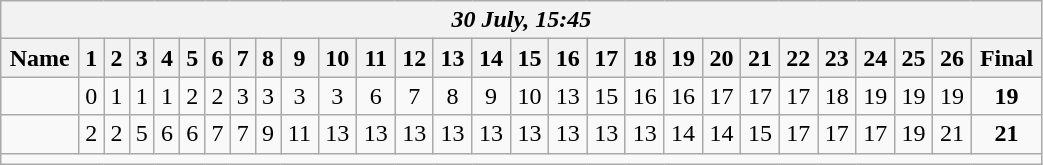<table class=wikitable style="text-align:center; width: 55%">
<tr>
<th colspan=28><em>30 July, 15:45</em></th>
</tr>
<tr>
<th>Name</th>
<th>1</th>
<th>2</th>
<th>3</th>
<th>4</th>
<th>5</th>
<th>6</th>
<th>7</th>
<th>8</th>
<th>9</th>
<th>10</th>
<th>11</th>
<th>12</th>
<th>13</th>
<th>14</th>
<th>15</th>
<th>16</th>
<th>17</th>
<th>18</th>
<th>19</th>
<th>20</th>
<th>21</th>
<th>22</th>
<th>23</th>
<th>24</th>
<th>25</th>
<th>26</th>
<th>Final</th>
</tr>
<tr>
<td align=left></td>
<td>0</td>
<td>1</td>
<td>1</td>
<td>1</td>
<td>2</td>
<td>2</td>
<td>3</td>
<td>3</td>
<td>3</td>
<td>3</td>
<td>6</td>
<td>7</td>
<td>8</td>
<td>9</td>
<td>10</td>
<td>13</td>
<td>15</td>
<td>16</td>
<td>16</td>
<td>17</td>
<td>17</td>
<td>17</td>
<td>18</td>
<td>19</td>
<td>19</td>
<td>19</td>
<td><strong>19</strong></td>
</tr>
<tr>
<td align=left><strong></strong></td>
<td>2</td>
<td>2</td>
<td>5</td>
<td>6</td>
<td>6</td>
<td>7</td>
<td>7</td>
<td>9</td>
<td>11</td>
<td>13</td>
<td>13</td>
<td>13</td>
<td>13</td>
<td>13</td>
<td>13</td>
<td>13</td>
<td>13</td>
<td>13</td>
<td>14</td>
<td>14</td>
<td>15</td>
<td>17</td>
<td>17</td>
<td>17</td>
<td>19</td>
<td>21</td>
<td><strong>21</strong></td>
</tr>
<tr>
<td colspan=28></td>
</tr>
</table>
